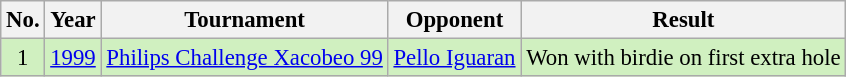<table class="wikitable" style="font-size:95%;">
<tr>
<th>No.</th>
<th>Year</th>
<th>Tournament</th>
<th>Opponent</th>
<th>Result</th>
</tr>
<tr style="background:#D0F0C0;">
<td align=center>1</td>
<td><a href='#'>1999</a></td>
<td><a href='#'>Philips Challenge Xacobeo 99</a></td>
<td> <a href='#'>Pello Iguaran</a></td>
<td>Won with birdie on first extra hole</td>
</tr>
</table>
